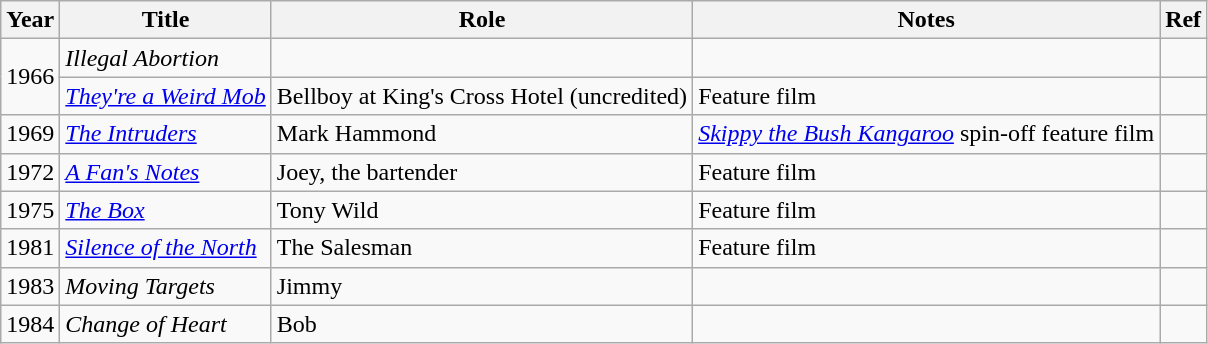<table class="wikitable plainrowheaders sortable">
<tr>
<th>Year</th>
<th>Title</th>
<th>Role</th>
<th>Notes</th>
<th>Ref</th>
</tr>
<tr>
<td rowspan=2>1966</td>
<td><em>Illegal Abortion</em></td>
<td></td>
<td></td>
<td></td>
</tr>
<tr>
<td><em><a href='#'>They're a Weird Mob</a></em></td>
<td>Bellboy at King's Cross Hotel (uncredited)</td>
<td>Feature film</td>
<td></td>
</tr>
<tr>
<td>1969</td>
<td><em><a href='#'>The Intruders</a></em></td>
<td>Mark Hammond</td>
<td><em><a href='#'>Skippy the Bush Kangaroo</a></em> spin-off feature film</td>
<td style="text-align: center;"></td>
</tr>
<tr>
<td>1972</td>
<td><em><a href='#'>A Fan's Notes</a></em></td>
<td>Joey, the bartender</td>
<td>Feature film</td>
<td></td>
</tr>
<tr>
<td>1975</td>
<td><em><a href='#'>The Box</a></em></td>
<td>Tony Wild</td>
<td>Feature film</td>
<td></td>
</tr>
<tr>
<td>1981</td>
<td><em><a href='#'>Silence of the North</a></em></td>
<td>The Salesman</td>
<td>Feature film</td>
<td></td>
</tr>
<tr>
<td>1983</td>
<td><em>Moving Targets</em></td>
<td>Jimmy</td>
<td></td>
<td></td>
</tr>
<tr>
<td>1984</td>
<td><em>Change of Heart</em></td>
<td>Bob</td>
<td></td>
<td></td>
</tr>
</table>
